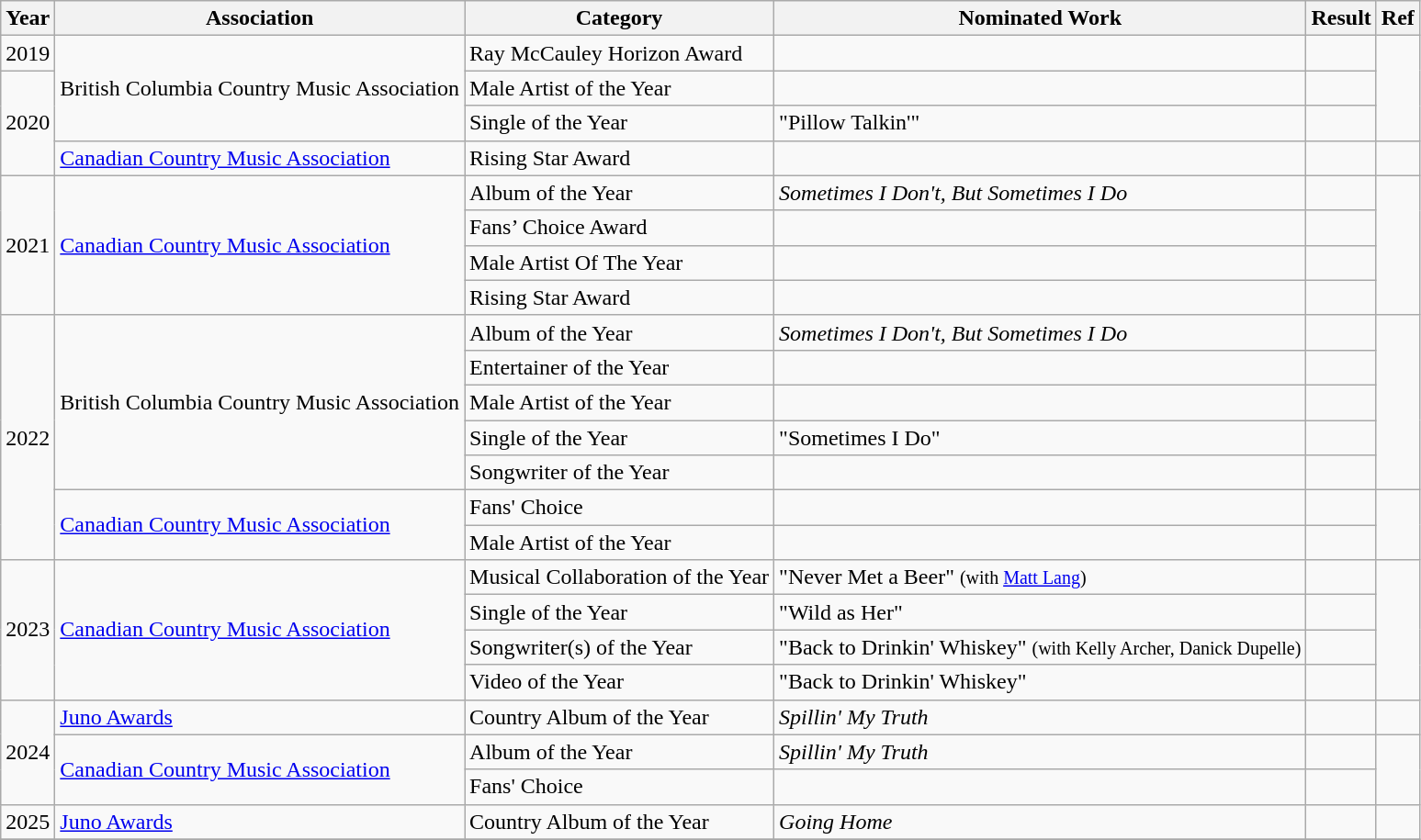<table class="wikitable">
<tr>
<th>Year</th>
<th>Association</th>
<th>Category</th>
<th>Nominated Work</th>
<th>Result</th>
<th>Ref</th>
</tr>
<tr>
<td>2019</td>
<td rowspan="3">British Columbia Country Music Association</td>
<td>Ray McCauley Horizon Award</td>
<td></td>
<td></td>
<td rowspan="3"></td>
</tr>
<tr>
<td rowspan="3">2020</td>
<td>Male Artist of the Year</td>
<td></td>
<td></td>
</tr>
<tr>
<td>Single of the Year</td>
<td>"Pillow Talkin'"</td>
<td></td>
</tr>
<tr>
<td><a href='#'>Canadian Country Music Association</a></td>
<td>Rising Star Award</td>
<td></td>
<td></td>
<td></td>
</tr>
<tr>
<td rowspan="4">2021</td>
<td rowspan=4><a href='#'>Canadian Country Music Association</a></td>
<td>Album of the Year</td>
<td><em>Sometimes I Don't, But Sometimes I Do</em></td>
<td></td>
<td rowspan="4"><br></td>
</tr>
<tr>
<td>Fans’ Choice Award</td>
<td></td>
<td></td>
</tr>
<tr>
<td>Male Artist Of The Year</td>
<td></td>
<td></td>
</tr>
<tr>
<td>Rising Star Award</td>
<td></td>
<td></td>
</tr>
<tr>
<td rowspan="7">2022</td>
<td rowspan="5">British Columbia Country Music Association</td>
<td>Album of the Year</td>
<td><em>Sometimes I Don't, But Sometimes I Do</em></td>
<td></td>
<td rowspan="5"></td>
</tr>
<tr>
<td>Entertainer of the Year</td>
<td></td>
<td></td>
</tr>
<tr>
<td>Male Artist of the Year</td>
<td></td>
<td></td>
</tr>
<tr>
<td>Single of the Year</td>
<td>"Sometimes I Do"</td>
<td></td>
</tr>
<tr>
<td>Songwriter of the Year</td>
<td></td>
<td></td>
</tr>
<tr>
<td rowspan="2"><a href='#'>Canadian Country Music Association</a></td>
<td>Fans' Choice</td>
<td></td>
<td></td>
<td rowspan="2"><br></td>
</tr>
<tr>
<td>Male Artist of the Year</td>
<td></td>
<td></td>
</tr>
<tr>
<td rowspan="4">2023</td>
<td rowspan="4"><a href='#'>Canadian Country Music Association</a></td>
<td>Musical Collaboration of the Year</td>
<td>"Never Met a Beer" <small>(with <a href='#'>Matt Lang</a>)</small></td>
<td></td>
<td rowspan="4"></td>
</tr>
<tr>
<td>Single of the Year</td>
<td>"Wild as Her"</td>
<td></td>
</tr>
<tr>
<td>Songwriter(s) of the Year</td>
<td>"Back to Drinkin' Whiskey" <small>(with Kelly Archer, Danick Dupelle)</small></td>
<td></td>
</tr>
<tr>
<td>Video of the Year</td>
<td>"Back to Drinkin' Whiskey"</td>
<td></td>
</tr>
<tr>
<td rowspan="3">2024</td>
<td><a href='#'>Juno Awards</a></td>
<td>Country Album of the Year</td>
<td><em>Spillin' My Truth</em></td>
<td></td>
<td></td>
</tr>
<tr>
<td rowspan="2"><a href='#'>Canadian Country Music Association</a></td>
<td>Album of the Year</td>
<td><em>Spillin' My Truth</em></td>
<td></td>
<td rowspan="2"></td>
</tr>
<tr>
<td>Fans' Choice</td>
<td></td>
<td></td>
</tr>
<tr>
<td>2025</td>
<td><a href='#'>Juno Awards</a></td>
<td>Country Album of the Year</td>
<td><em>Going Home</em></td>
<td></td>
<td></td>
</tr>
<tr>
</tr>
</table>
